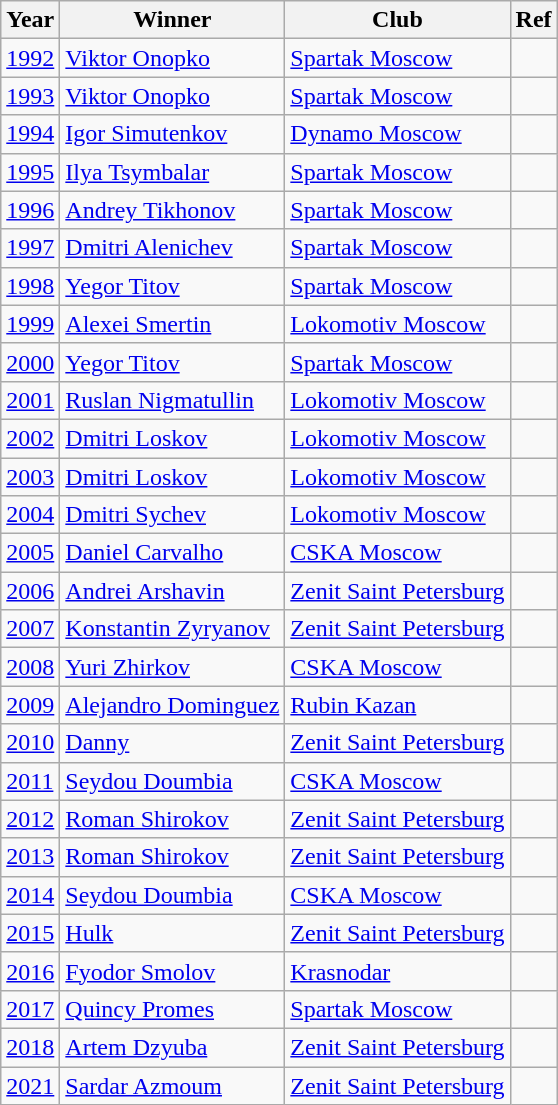<table class="wikitable">
<tr>
<th>Year</th>
<th>Winner</th>
<th>Club</th>
<th>Ref</th>
</tr>
<tr>
<td><a href='#'>1992</a></td>
<td> <a href='#'>Viktor Onopko</a></td>
<td><a href='#'>Spartak Moscow</a></td>
<td></td>
</tr>
<tr>
<td><a href='#'>1993</a></td>
<td> <a href='#'>Viktor Onopko</a></td>
<td><a href='#'>Spartak Moscow</a></td>
<td></td>
</tr>
<tr>
<td><a href='#'>1994</a></td>
<td> <a href='#'>Igor Simutenkov</a></td>
<td><a href='#'>Dynamo Moscow</a></td>
<td></td>
</tr>
<tr>
<td><a href='#'>1995</a></td>
<td> <a href='#'>Ilya Tsymbalar</a></td>
<td><a href='#'>Spartak Moscow</a></td>
<td></td>
</tr>
<tr>
<td><a href='#'>1996</a></td>
<td> <a href='#'>Andrey Tikhonov</a></td>
<td><a href='#'>Spartak Moscow</a></td>
<td></td>
</tr>
<tr>
<td><a href='#'>1997</a></td>
<td> <a href='#'>Dmitri Alenichev</a></td>
<td><a href='#'>Spartak Moscow</a></td>
<td></td>
</tr>
<tr>
<td><a href='#'>1998</a></td>
<td> <a href='#'>Yegor Titov</a></td>
<td><a href='#'>Spartak Moscow</a></td>
<td></td>
</tr>
<tr>
<td><a href='#'>1999</a></td>
<td> <a href='#'>Alexei Smertin</a></td>
<td><a href='#'>Lokomotiv Moscow</a></td>
<td></td>
</tr>
<tr>
<td><a href='#'>2000</a></td>
<td> <a href='#'>Yegor Titov</a></td>
<td><a href='#'>Spartak Moscow</a></td>
<td></td>
</tr>
<tr>
<td><a href='#'>2001</a></td>
<td> <a href='#'>Ruslan Nigmatullin</a></td>
<td><a href='#'>Lokomotiv Moscow</a></td>
<td></td>
</tr>
<tr>
<td><a href='#'>2002</a></td>
<td> <a href='#'>Dmitri Loskov</a></td>
<td><a href='#'>Lokomotiv Moscow</a></td>
<td></td>
</tr>
<tr>
<td><a href='#'>2003</a></td>
<td> <a href='#'>Dmitri Loskov</a></td>
<td><a href='#'>Lokomotiv Moscow</a></td>
<td></td>
</tr>
<tr>
<td><a href='#'>2004</a></td>
<td> <a href='#'>Dmitri Sychev</a></td>
<td><a href='#'>Lokomotiv Moscow</a></td>
<td></td>
</tr>
<tr>
<td><a href='#'>2005</a></td>
<td> <a href='#'>Daniel Carvalho</a></td>
<td><a href='#'>CSKA Moscow</a></td>
<td></td>
</tr>
<tr>
<td><a href='#'>2006</a></td>
<td> <a href='#'>Andrei Arshavin</a></td>
<td><a href='#'>Zenit Saint Petersburg</a></td>
<td></td>
</tr>
<tr>
<td><a href='#'>2007</a></td>
<td> <a href='#'>Konstantin Zyryanov</a></td>
<td><a href='#'>Zenit Saint Petersburg</a></td>
<td></td>
</tr>
<tr>
<td><a href='#'>2008</a></td>
<td> <a href='#'>Yuri Zhirkov</a></td>
<td><a href='#'>CSKA Moscow</a></td>
<td></td>
</tr>
<tr>
<td><a href='#'>2009</a></td>
<td> <a href='#'>Alejandro Dominguez</a></td>
<td><a href='#'>Rubin Kazan</a></td>
<td></td>
</tr>
<tr>
<td><a href='#'>2010</a></td>
<td> <a href='#'>Danny</a></td>
<td><a href='#'>Zenit Saint Petersburg</a></td>
<td></td>
</tr>
<tr>
<td><a href='#'>2011</a></td>
<td> <a href='#'>Seydou Doumbia</a></td>
<td><a href='#'>CSKA Moscow</a></td>
<td></td>
</tr>
<tr>
<td><a href='#'>2012</a></td>
<td> <a href='#'>Roman Shirokov</a></td>
<td><a href='#'>Zenit Saint Petersburg</a></td>
<td></td>
</tr>
<tr>
<td><a href='#'>2013</a></td>
<td> <a href='#'>Roman Shirokov</a></td>
<td><a href='#'>Zenit Saint Petersburg</a></td>
<td></td>
</tr>
<tr>
<td><a href='#'>2014</a></td>
<td> <a href='#'>Seydou Doumbia</a></td>
<td><a href='#'>CSKA Moscow</a></td>
<td></td>
</tr>
<tr>
<td><a href='#'>2015</a></td>
<td> <a href='#'>Hulk</a></td>
<td><a href='#'>Zenit Saint Petersburg</a></td>
<td></td>
</tr>
<tr>
<td><a href='#'>2016</a></td>
<td> <a href='#'>Fyodor Smolov</a></td>
<td><a href='#'>Krasnodar</a></td>
<td></td>
</tr>
<tr>
<td><a href='#'>2017</a></td>
<td> <a href='#'>Quincy Promes</a></td>
<td><a href='#'>Spartak Moscow</a></td>
<td></td>
</tr>
<tr>
<td><a href='#'>2018</a></td>
<td> <a href='#'>Artem Dzyuba</a></td>
<td><a href='#'>Zenit Saint Petersburg</a></td>
<td></td>
</tr>
<tr>
<td><a href='#'>2021</a></td>
<td> <a href='#'>Sardar Azmoum</a></td>
<td><a href='#'>Zenit Saint Petersburg</a></td>
<td></td>
</tr>
</table>
